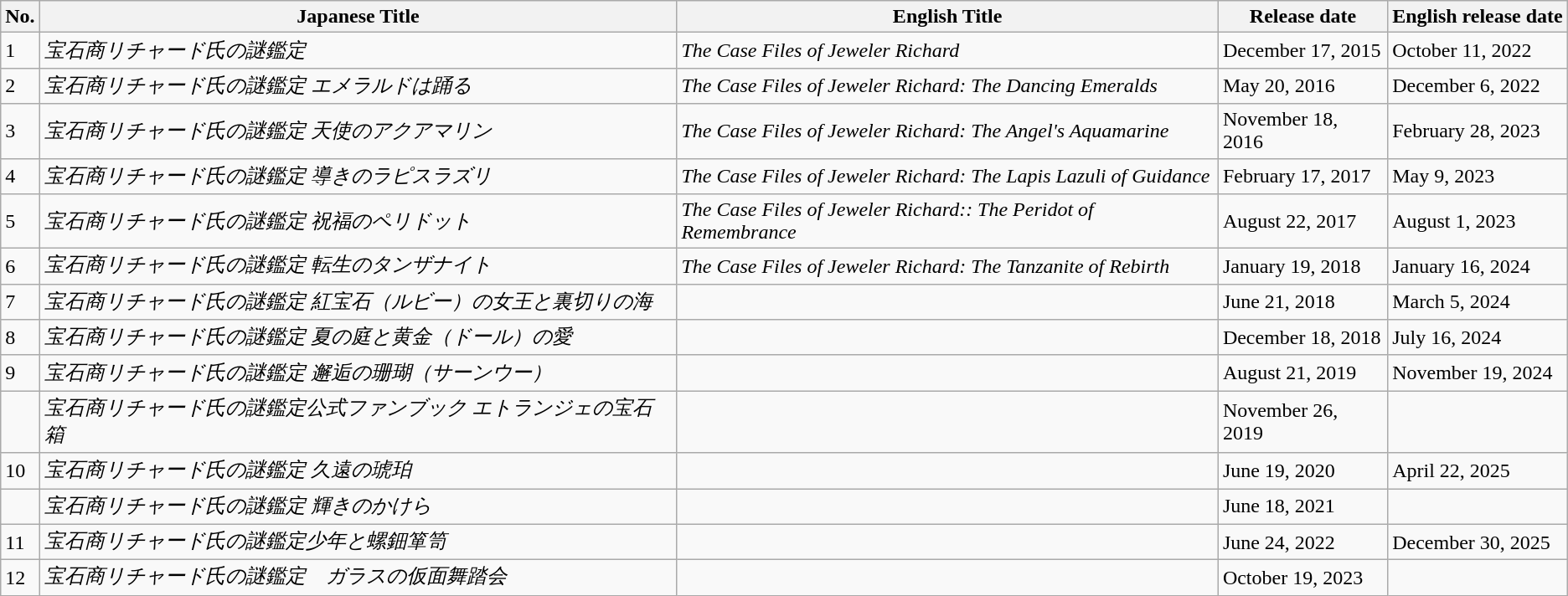<table class="wikitable">
<tr>
<th>No.</th>
<th>Japanese Title</th>
<th>English Title</th>
<th>Release date</th>
<th>English release date</th>
</tr>
<tr>
<td>1</td>
<td><em>宝石商リチャード氏の謎鑑定</em></td>
<td><em>The Case Files of Jeweler Richard</em></td>
<td>December 17, 2015</td>
<td>October 11, 2022</td>
</tr>
<tr>
<td>2</td>
<td><em>宝石商リチャード氏の謎鑑定 エメラルドは踊る</em></td>
<td><em>The Case Files of Jeweler Richard: The Dancing Emeralds</em></td>
<td>May 20, 2016</td>
<td>December 6, 2022</td>
</tr>
<tr>
<td>3</td>
<td><em>宝石商リチャード氏の謎鑑定 天使のアクアマリン </em></td>
<td><em>The Case Files of Jeweler Richard: The Angel's Aquamarine</em></td>
<td>November 18, 2016</td>
<td>February 28, 2023</td>
</tr>
<tr>
<td>4</td>
<td><em>宝石商リチャード氏の謎鑑定 導きのラピスラズリ</em></td>
<td><em>The Case Files of Jeweler Richard: The Lapis Lazuli of Guidance</em></td>
<td>February 17, 2017</td>
<td>May 9, 2023</td>
</tr>
<tr>
<td>5</td>
<td><em>宝石商リチャード氏の謎鑑定 祝福のペリドット</em></td>
<td><em>The Case Files of Jeweler Richard:: The Peridot of Remembrance</em></td>
<td>August 22, 2017</td>
<td>August 1, 2023</td>
</tr>
<tr>
<td>6</td>
<td><em>宝石商リチャード氏の謎鑑定 転生のタンザナイト</em></td>
<td><em>The Case Files of Jeweler Richard: The Tanzanite of Rebirth</em></td>
<td>January 19, 2018</td>
<td>January 16, 2024</td>
</tr>
<tr>
<td>7</td>
<td><em>宝石商リチャード氏の謎鑑定 紅宝石（ルビー）の女王と裏切りの海</em></td>
<td></td>
<td>June 21, 2018</td>
<td>March 5, 2024</td>
</tr>
<tr>
<td>8</td>
<td><em>宝石商リチャード氏の謎鑑定 夏の庭と黄金（ドール）の愛</em></td>
<td></td>
<td>December 18, 2018</td>
<td>July 16, 2024</td>
</tr>
<tr>
<td>9</td>
<td><em>宝石商リチャード氏の謎鑑定 邂逅の珊瑚（サーンウー）</em></td>
<td></td>
<td>August 21, 2019</td>
<td>November 19, 2024</td>
</tr>
<tr>
<td></td>
<td><em>宝石商リチャード氏の謎鑑定公式ファンブック エトランジェの宝石箱</em></td>
<td></td>
<td>November 26, 2019</td>
<td></td>
</tr>
<tr>
<td>10</td>
<td><em>宝石商リチャード氏の謎鑑定 久遠の琥珀</em></td>
<td></td>
<td>June 19, 2020</td>
<td>April 22, 2025</td>
</tr>
<tr>
<td></td>
<td><em>宝石商リチャード氏の謎鑑定 輝きのかけら</em></td>
<td></td>
<td>June 18, 2021 </td>
<td></td>
</tr>
<tr>
<td>11</td>
<td><em>宝石商リチャード氏の謎鑑定少年と螺鈿箪笥</em></td>
<td></td>
<td>June 24, 2022</td>
<td>December 30, 2025</td>
</tr>
<tr>
<td>12</td>
<td><em>宝石商リチャード氏の謎鑑定　ガラスの仮面舞踏会</em></td>
<td></td>
<td>October 19, 2023</td>
<td></td>
</tr>
</table>
